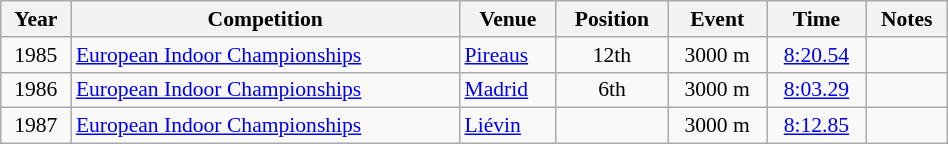<table class="wikitable" width=50% style="font-size:90%; text-align:center;">
<tr>
<th>Year</th>
<th>Competition</th>
<th>Venue</th>
<th>Position</th>
<th>Event</th>
<th>Time</th>
<th>Notes</th>
</tr>
<tr>
<td>1985</td>
<td align=left><a href='#'>European Indoor Championships</a></td>
<td align=left> <a href='#'>Pireaus</a></td>
<td>12th</td>
<td>3000 m</td>
<td><a href='#'>8:20.54</a></td>
<td></td>
</tr>
<tr>
<td>1986</td>
<td align=left><a href='#'>European Indoor Championships</a></td>
<td align=left> <a href='#'>Madrid</a></td>
<td>6th</td>
<td>3000 m</td>
<td><a href='#'>8:03.29</a></td>
<td></td>
</tr>
<tr>
<td>1987</td>
<td align=left><a href='#'>European Indoor Championships</a></td>
<td align=left> <a href='#'>Liévin</a></td>
<td></td>
<td>3000 m</td>
<td><a href='#'>8:12.85</a></td>
<td></td>
</tr>
</table>
